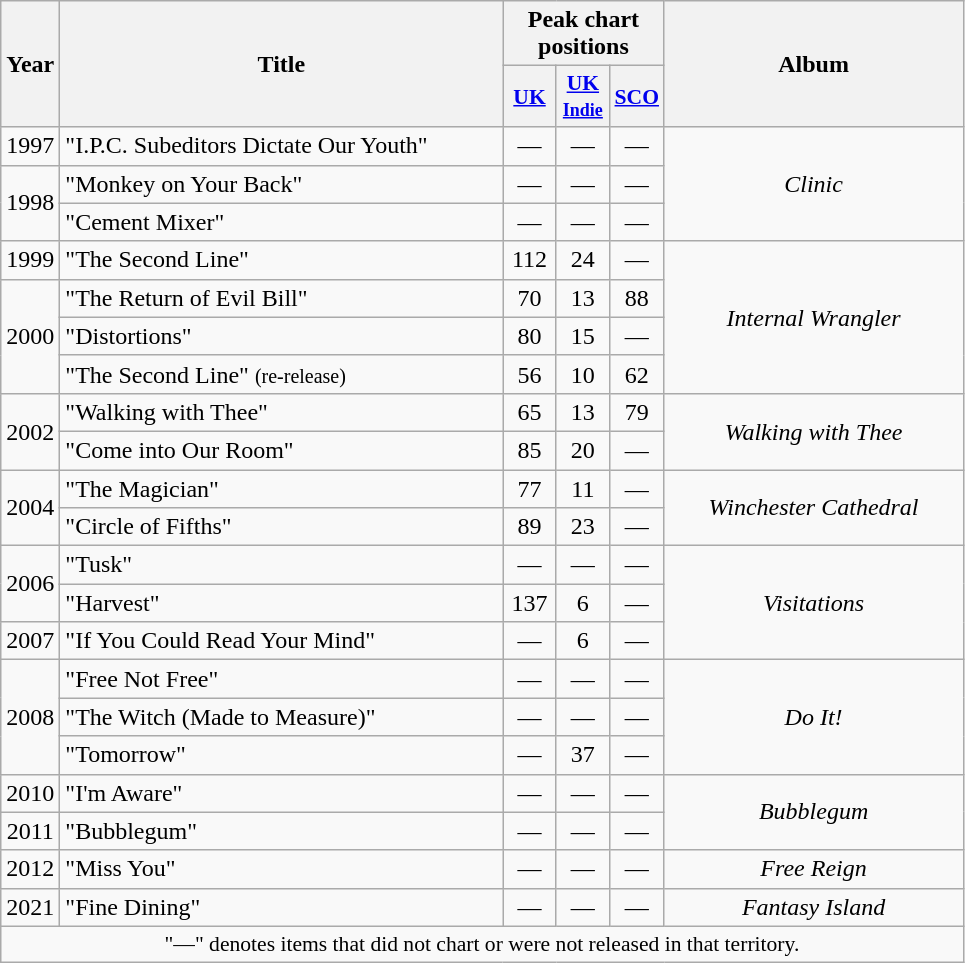<table class="wikitable" style="text-align:center;">
<tr>
<th rowspan="2" style="width:2em;">Year</th>
<th rowspan="2" style="width:18em;">Title</th>
<th colspan="3">Peak chart positions</th>
<th rowspan="2" style="width:12em;">Album</th>
</tr>
<tr>
<th style="width:2em;font-size:90%;"><a href='#'>UK</a><br></th>
<th style="width:2em;font-size:90%;"><a href='#'>UK<br><small>Indie</small></a><br></th>
<th style="width:2em;font-size:90%;"><a href='#'>SCO</a><br></th>
</tr>
<tr>
<td>1997</td>
<td style="text-align:left;">"I.P.C. Subeditors Dictate Our Youth"</td>
<td>—</td>
<td>—</td>
<td>—</td>
<td rowspan="3"><em>Clinic</em></td>
</tr>
<tr>
<td rowspan="2">1998</td>
<td style="text-align:left;">"Monkey on Your Back"</td>
<td>—</td>
<td>—</td>
<td>—</td>
</tr>
<tr>
<td style="text-align:left;">"Cement Mixer"</td>
<td>—</td>
<td>—</td>
<td>—</td>
</tr>
<tr>
<td>1999</td>
<td style="text-align:left;">"The Second Line"</td>
<td>112</td>
<td>24</td>
<td>—</td>
<td rowspan="4"><em>Internal Wrangler</em></td>
</tr>
<tr>
<td rowspan="3">2000</td>
<td style="text-align:left;">"The Return of Evil Bill"</td>
<td>70</td>
<td>13</td>
<td>88</td>
</tr>
<tr>
<td style="text-align:left;">"Distortions"</td>
<td>80</td>
<td>15</td>
<td>—</td>
</tr>
<tr>
<td style="text-align:left;">"The Second Line" <small>(re-release)</small></td>
<td>56</td>
<td>10</td>
<td>62</td>
</tr>
<tr>
<td rowspan="2">2002</td>
<td style="text-align:left;">"Walking with Thee"</td>
<td>65</td>
<td>13</td>
<td>79</td>
<td rowspan="2"><em>Walking with Thee</em></td>
</tr>
<tr>
<td style="text-align:left;">"Come into Our Room"</td>
<td>85</td>
<td>20</td>
<td>—</td>
</tr>
<tr>
<td rowspan="2">2004</td>
<td style="text-align:left;">"The Magician"</td>
<td>77</td>
<td>11</td>
<td>—</td>
<td rowspan="2"><em>Winchester Cathedral</em></td>
</tr>
<tr>
<td style="text-align:left;">"Circle of Fifths"</td>
<td>89</td>
<td>23</td>
<td>—</td>
</tr>
<tr>
<td rowspan="2">2006</td>
<td style="text-align:left;">"Tusk"</td>
<td>—</td>
<td>—</td>
<td>—</td>
<td rowspan="3"><em>Visitations</em></td>
</tr>
<tr>
<td style="text-align:left;">"Harvest"</td>
<td>137</td>
<td>6</td>
<td>—</td>
</tr>
<tr>
<td>2007</td>
<td style="text-align:left;">"If You Could Read Your Mind"</td>
<td>—</td>
<td>6</td>
<td>—</td>
</tr>
<tr>
<td rowspan="3">2008</td>
<td style="text-align:left;">"Free Not Free"</td>
<td>—</td>
<td>—</td>
<td>—</td>
<td rowspan="3"><em>Do It!</em></td>
</tr>
<tr>
<td style="text-align:left;">"The Witch (Made to Measure)"</td>
<td>—</td>
<td>—</td>
<td>—</td>
</tr>
<tr>
<td style="text-align:left;">"Tomorrow"</td>
<td>—</td>
<td>37</td>
<td>—</td>
</tr>
<tr>
<td>2010</td>
<td style="text-align:left;">"I'm Aware"</td>
<td>—</td>
<td>—</td>
<td>—</td>
<td rowspan="2"><em>Bubblegum</em></td>
</tr>
<tr>
<td>2011</td>
<td style="text-align:left;">"Bubblegum"</td>
<td>—</td>
<td>—</td>
<td>—</td>
</tr>
<tr>
<td>2012</td>
<td style="text-align:left;">"Miss You"</td>
<td>—</td>
<td>—</td>
<td>—</td>
<td><em>Free Reign</em></td>
</tr>
<tr>
<td>2021</td>
<td style="text-align:left;">"Fine Dining"</td>
<td>—</td>
<td>—</td>
<td>—</td>
<td><em>Fantasy Island</em></td>
</tr>
<tr>
<td colspan="15" style="font-size:90%">"—" denotes items that did not chart or were not released in that territory.</td>
</tr>
</table>
